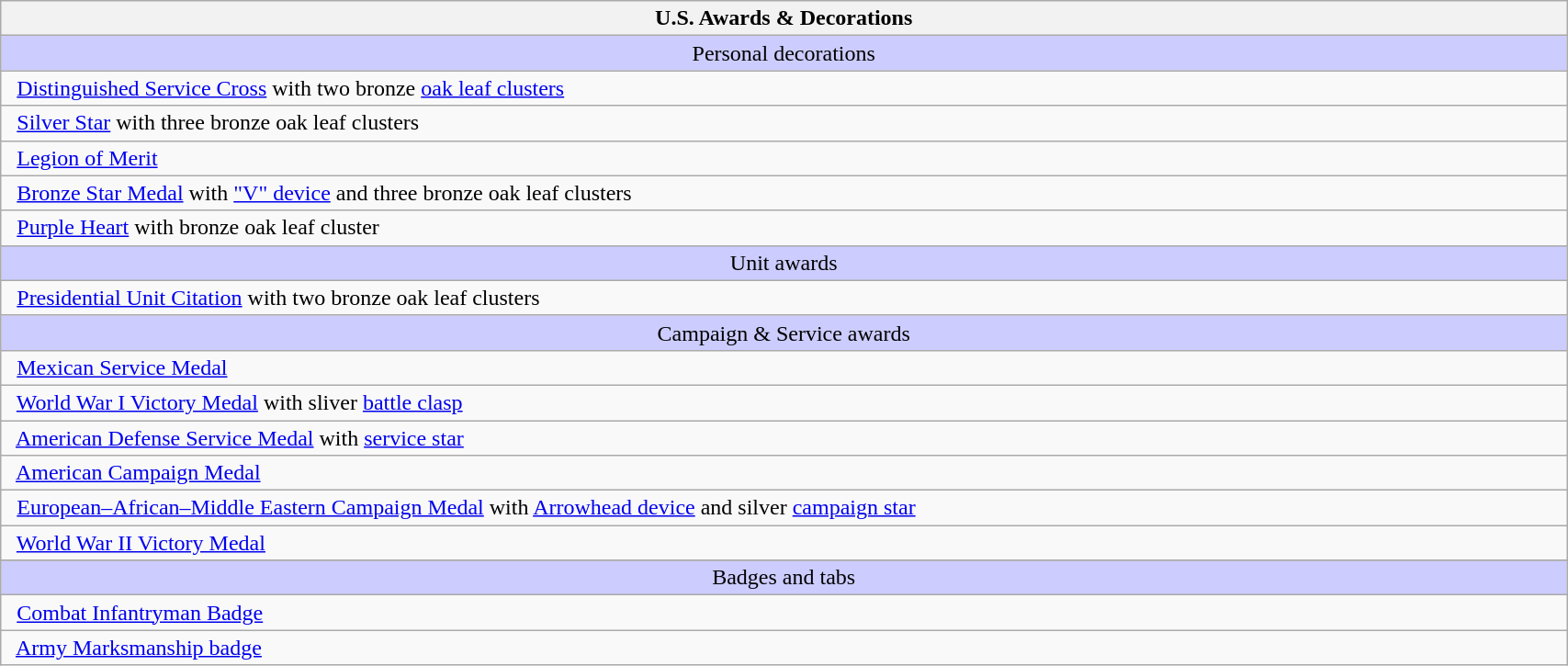<table class="wikitable" style="width:90%;">
<tr>
<th>U.S. Awards & Decorations</th>
</tr>
<tr style="background:#ccf; text-align:center;">
<td>Personal decorations</td>
</tr>
<tr>
<td>  <a href='#'>Distinguished Service Cross</a> with two bronze <a href='#'>oak leaf clusters</a></td>
</tr>
<tr>
<td>  <a href='#'>Silver Star</a> with three bronze oak leaf clusters</td>
</tr>
<tr>
<td>  <a href='#'>Legion of Merit</a></td>
</tr>
<tr>
<td>  <a href='#'>Bronze Star Medal</a> with <a href='#'>"V" device</a> and three bronze oak leaf clusters</td>
</tr>
<tr>
<td>  <a href='#'>Purple Heart</a> with bronze oak leaf cluster</td>
</tr>
<tr style="background:#ccf; text-align:center;">
<td>Unit awards</td>
</tr>
<tr>
<td>  <a href='#'>Presidential Unit Citation</a> with two bronze oak leaf clusters</td>
</tr>
<tr style="background:#ccf; text-align:center;">
<td>Campaign & Service awards</td>
</tr>
<tr>
<td>  <a href='#'>Mexican Service Medal</a></td>
</tr>
<tr>
<td>  <a href='#'>World War I Victory Medal</a> with sliver <a href='#'>battle clasp</a></td>
</tr>
<tr>
<td>  <a href='#'>American Defense Service Medal</a> with <a href='#'>service star</a></td>
</tr>
<tr>
<td>  <a href='#'>American Campaign Medal</a></td>
</tr>
<tr>
<td>  <a href='#'>European–African–Middle Eastern Campaign Medal</a> with <a href='#'>Arrowhead device</a> and silver <a href='#'>campaign star</a></td>
</tr>
<tr>
<td>  <a href='#'>World War II Victory Medal</a></td>
</tr>
<tr>
</tr>
<tr style="background:#ccf; text-align:center;">
<td>Badges and tabs</td>
</tr>
<tr>
<td>  <a href='#'>Combat Infantryman Badge</a></td>
</tr>
<tr>
<td>  <a href='#'>Army Marksmanship badge</a></td>
</tr>
</table>
